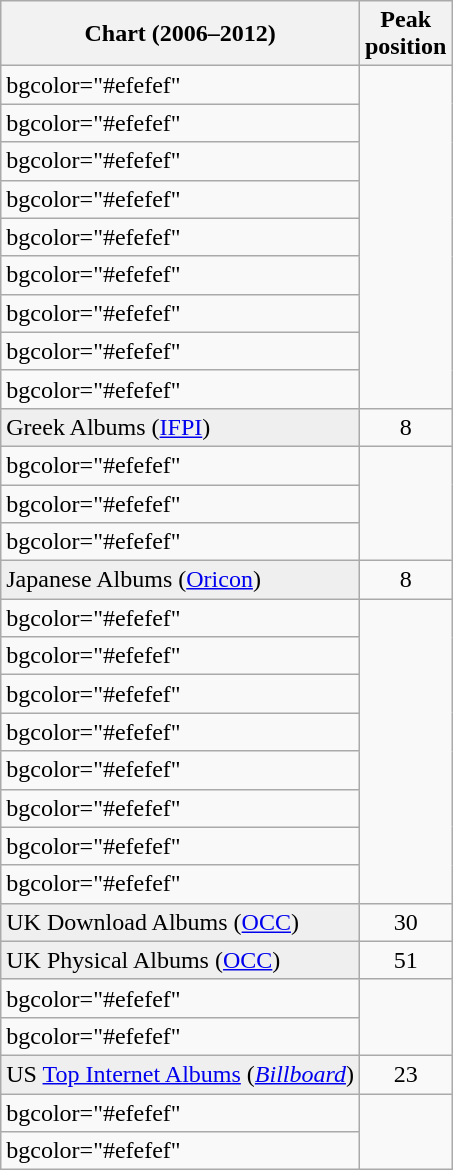<table class="wikitable sortable plainrowheaders">
<tr>
<th>Chart (2006–2012)</th>
<th>Peak<br>position</th>
</tr>
<tr>
<td>bgcolor="#efefef" </td>
</tr>
<tr>
<td>bgcolor="#efefef" </td>
</tr>
<tr>
<td>bgcolor="#efefef" </td>
</tr>
<tr>
<td>bgcolor="#efefef" </td>
</tr>
<tr>
<td>bgcolor="#efefef" </td>
</tr>
<tr>
<td>bgcolor="#efefef" </td>
</tr>
<tr>
<td>bgcolor="#efefef" </td>
</tr>
<tr>
<td>bgcolor="#efefef" </td>
</tr>
<tr>
<td>bgcolor="#efefef" </td>
</tr>
<tr>
<td bgcolor="#efefef">Greek Albums (<a href='#'>IFPI</a>)</td>
<td align="center">8</td>
</tr>
<tr>
<td>bgcolor="#efefef" </td>
</tr>
<tr>
<td>bgcolor="#efefef" </td>
</tr>
<tr>
<td>bgcolor="#efefef" </td>
</tr>
<tr>
<td bgcolor="#efefef">Japanese Albums (<a href='#'>Oricon</a>)</td>
<td align="center">8</td>
</tr>
<tr>
<td>bgcolor="#efefef" </td>
</tr>
<tr>
<td>bgcolor="#efefef" </td>
</tr>
<tr>
<td>bgcolor="#efefef" </td>
</tr>
<tr>
<td>bgcolor="#efefef" </td>
</tr>
<tr>
<td>bgcolor="#efefef" </td>
</tr>
<tr>
<td>bgcolor="#efefef" </td>
</tr>
<tr>
<td>bgcolor="#efefef" </td>
</tr>
<tr>
<td>bgcolor="#efefef" </td>
</tr>
<tr>
<td bgcolor="#efefef">UK Download Albums (<a href='#'>OCC</a>)</td>
<td align="center">30</td>
</tr>
<tr>
<td bgcolor="#efefef">UK Physical Albums (<a href='#'>OCC</a>)</td>
<td align="center">51</td>
</tr>
<tr>
<td>bgcolor="#efefef" </td>
</tr>
<tr>
<td>bgcolor="#efefef" </td>
</tr>
<tr>
<td bgcolor="#efefef">US <a href='#'>Top Internet Albums</a> (<em><a href='#'>Billboard</a></em>)</td>
<td align="center">23</td>
</tr>
<tr>
<td>bgcolor="#efefef" </td>
</tr>
<tr>
<td>bgcolor="#efefef" </td>
</tr>
</table>
